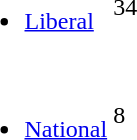<table>
<tr>
<td><br><ul><li><a href='#'>Liberal</a></li></ul></td>
<td><div>34</div></td>
</tr>
<tr>
<td><br><ul><li><a href='#'>National</a></li></ul></td>
<td><div>8</div></td>
</tr>
</table>
